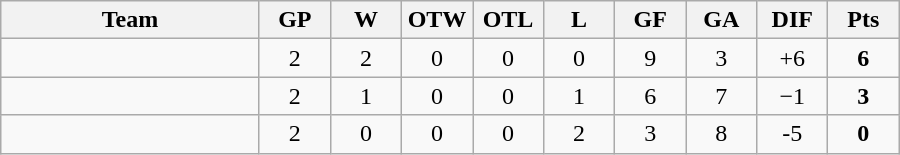<table class="wikitable" style="text-align:center;">
<tr>
<th width=165>Team</th>
<th width=40>GP</th>
<th width=40>W</th>
<th width=40>OTW</th>
<th width=40>OTL</th>
<th width=40>L</th>
<th width=40>GF</th>
<th width=40>GA</th>
<th width=40>DIF</th>
<th width=40>Pts</th>
</tr>
<tr>
<td style="text-align:left;"></td>
<td>2</td>
<td>2</td>
<td>0</td>
<td>0</td>
<td>0</td>
<td>9</td>
<td>3</td>
<td>+6</td>
<td><strong>6</strong></td>
</tr>
<tr>
<td style="text-align:left;"></td>
<td>2</td>
<td>1</td>
<td>0</td>
<td>0</td>
<td>1</td>
<td>6</td>
<td>7</td>
<td>−1</td>
<td><strong>3</strong></td>
</tr>
<tr>
<td style="text-align:left;"></td>
<td>2</td>
<td>0</td>
<td>0</td>
<td>0</td>
<td>2</td>
<td>3</td>
<td>8</td>
<td>-5</td>
<td><strong>0</strong></td>
</tr>
</table>
